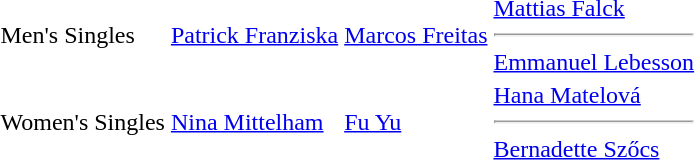<table>
<tr>
<td>Men's Singles <br></td>
<td> <a href='#'>Patrick Franziska</a></td>
<td> <a href='#'>Marcos Freitas</a></td>
<td> <a href='#'>Mattias Falck</a><hr> <a href='#'>Emmanuel Lebesson</a></td>
</tr>
<tr>
<td>Women's Singles <br></td>
<td> <a href='#'>Nina Mittelham</a></td>
<td> <a href='#'>Fu Yu</a></td>
<td> <a href='#'>Hana Matelová</a><hr> <a href='#'>Bernadette Szőcs</a></td>
</tr>
<tr>
</tr>
</table>
